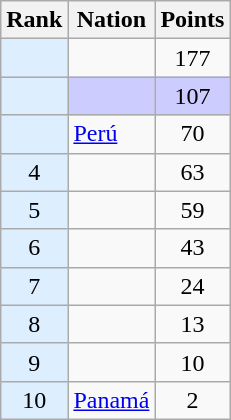<table class="wikitable sortable" style="text-align:center">
<tr>
<th>Rank</th>
<th>Nation</th>
<th>Points</th>
</tr>
<tr>
<td bgcolor = DDEEFF></td>
<td align=left></td>
<td>177</td>
</tr>
<tr style="background-color:#ccccff">
<td bgcolor = DDEEFF></td>
<td align=left></td>
<td>107</td>
</tr>
<tr>
<td bgcolor = DDEEFF></td>
<td align=left> <a href='#'>Perú</a></td>
<td>70</td>
</tr>
<tr>
<td bgcolor = DDEEFF>4</td>
<td align=left></td>
<td>63</td>
</tr>
<tr>
<td bgcolor = DDEEFF>5</td>
<td align=left></td>
<td>59</td>
</tr>
<tr>
<td bgcolor = DDEEFF>6</td>
<td align=left></td>
<td>43</td>
</tr>
<tr>
<td bgcolor = DDEEFF>7</td>
<td align=left></td>
<td>24</td>
</tr>
<tr>
<td bgcolor = DDEEFF>8</td>
<td align=left></td>
<td>13</td>
</tr>
<tr>
<td bgcolor = DDEEFF>9</td>
<td align=left></td>
<td>10</td>
</tr>
<tr>
<td bgcolor = DDEEFF>10</td>
<td align=left> <a href='#'>Panamá</a></td>
<td>2</td>
</tr>
</table>
